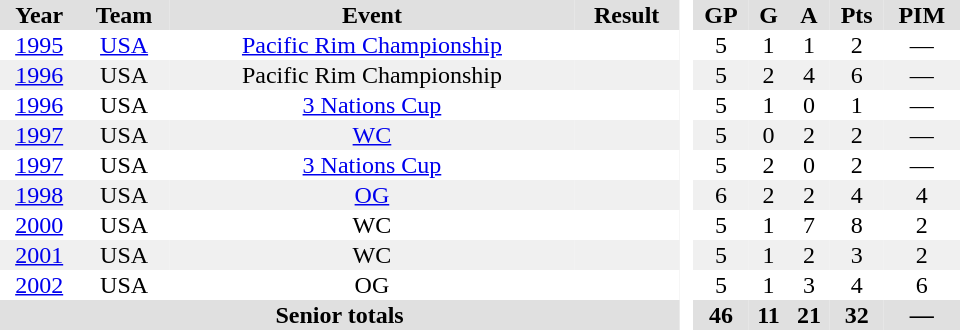<table border="0" cellpadding="1" cellspacing="0" style="text-align:center; width:40em">
<tr ALIGN="centre" bgcolor="#e0e0e0">
<th>Year</th>
<th>Team</th>
<th>Event</th>
<th>Result</th>
<th rowspan="99" bgcolor="#ffffff"> </th>
<th>GP</th>
<th>G</th>
<th>A</th>
<th>Pts</th>
<th>PIM</th>
</tr>
<tr>
<td><a href='#'>1995</a></td>
<td><a href='#'>USA</a></td>
<td><a href='#'>Pacific Rim Championship</a></td>
<td></td>
<td>5</td>
<td>1</td>
<td>1</td>
<td>2</td>
<td>—</td>
</tr>
<tr style="background:#f0f0f0;">
<td><a href='#'>1996</a></td>
<td>USA</td>
<td>Pacific Rim Championship</td>
<td></td>
<td>5</td>
<td>2</td>
<td>4</td>
<td>6</td>
<td>—</td>
</tr>
<tr>
<td><a href='#'>1996</a></td>
<td>USA</td>
<td><a href='#'>3 Nations Cup</a></td>
<td></td>
<td>5</td>
<td>1</td>
<td>0</td>
<td>1</td>
<td>—</td>
</tr>
<tr style="background:#f0f0f0;">
<td><a href='#'>1997</a></td>
<td>USA</td>
<td><a href='#'>WC</a></td>
<td></td>
<td>5</td>
<td>0</td>
<td>2</td>
<td>2</td>
<td>—</td>
</tr>
<tr>
<td><a href='#'>1997</a></td>
<td>USA</td>
<td><a href='#'>3 Nations Cup</a></td>
<td></td>
<td>5</td>
<td>2</td>
<td>0</td>
<td>2</td>
<td>—</td>
</tr>
<tr style="background:#f0f0f0;">
<td><a href='#'>1998</a></td>
<td>USA</td>
<td><a href='#'>OG</a></td>
<td></td>
<td>6</td>
<td>2</td>
<td>2</td>
<td>4</td>
<td>4</td>
</tr>
<tr>
<td><a href='#'>2000</a></td>
<td>USA</td>
<td>WC</td>
<td></td>
<td>5</td>
<td>1</td>
<td>7</td>
<td>8</td>
<td>2</td>
</tr>
<tr style="background:#f0f0f0;">
<td><a href='#'>2001</a></td>
<td>USA</td>
<td>WC</td>
<td></td>
<td>5</td>
<td>1</td>
<td>2</td>
<td>3</td>
<td>2</td>
</tr>
<tr>
<td><a href='#'>2002</a></td>
<td>USA</td>
<td>OG</td>
<td></td>
<td>5</td>
<td>1</td>
<td>3</td>
<td>4</td>
<td>6</td>
</tr>
<tr style="background:#e0e0e0;">
<th colspan=4>Senior totals</th>
<th>46</th>
<th>11</th>
<th>21</th>
<th>32</th>
<th>—</th>
</tr>
</table>
